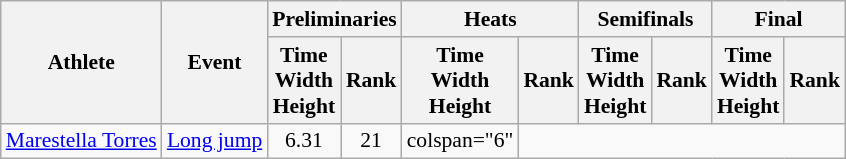<table class="wikitable" style="font-size:90%">
<tr>
<th rowspan="2">Athlete</th>
<th rowspan="2">Event</th>
<th colspan="2">Preliminaries</th>
<th colspan="2">Heats</th>
<th colspan="2">Semifinals</th>
<th colspan="2">Final</th>
</tr>
<tr>
<th>Time<br>Width<br>Height</th>
<th>Rank</th>
<th>Time<br>Width<br>Height</th>
<th>Rank</th>
<th>Time<br>Width<br>Height</th>
<th>Rank</th>
<th>Time<br>Width<br>Height</th>
<th>Rank</th>
</tr>
<tr>
<td><a href='#'>Marestella Torres</a></td>
<td><a href='#'>Long jump</a></td>
<td align=center>6.31</td>
<td align=center>21</td>
<td>colspan="6" </td>
</tr>
</table>
